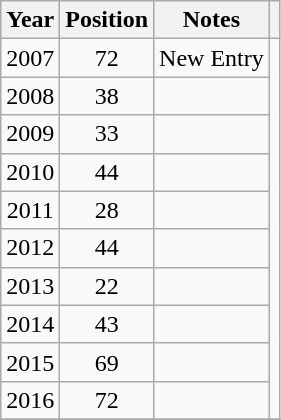<table class="wikitable plainrowheaders" style="text-align:center;">
<tr>
<th>Year</th>
<th>Position</th>
<th>Notes</th>
<th></th>
</tr>
<tr>
<td>2007</td>
<td>72</td>
<td>New Entry</td>
<td rowspan="10"></td>
</tr>
<tr>
<td>2008</td>
<td>38</td>
<td></td>
</tr>
<tr>
<td>2009</td>
<td>33</td>
<td></td>
</tr>
<tr>
<td>2010</td>
<td>44</td>
<td></td>
</tr>
<tr>
<td>2011</td>
<td>28</td>
<td></td>
</tr>
<tr>
<td>2012</td>
<td>44</td>
<td></td>
</tr>
<tr>
<td>2013</td>
<td>22</td>
<td></td>
</tr>
<tr>
<td>2014</td>
<td>43</td>
<td></td>
</tr>
<tr>
<td>2015</td>
<td>69</td>
<td></td>
</tr>
<tr>
<td>2016</td>
<td>72</td>
<td></td>
</tr>
<tr>
</tr>
</table>
